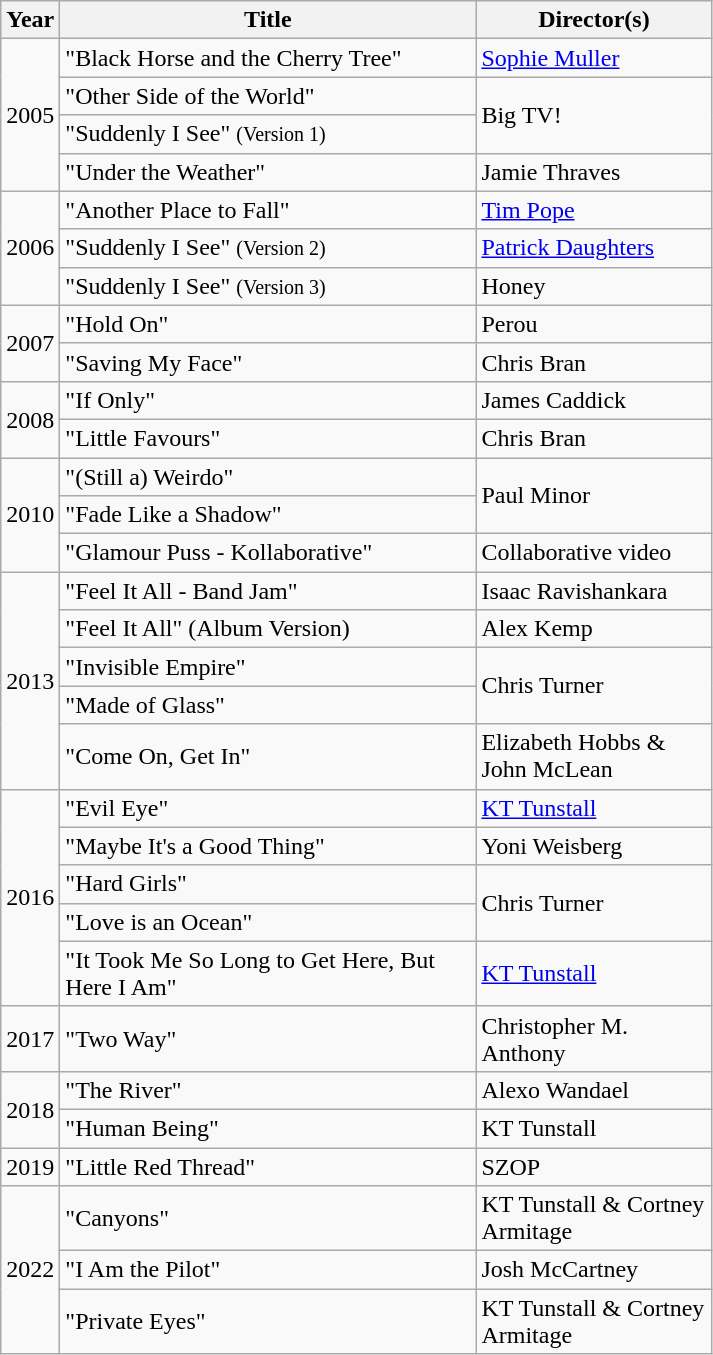<table class="wikitable">
<tr>
<th>Year</th>
<th style="width:270px;">Title</th>
<th style="width:150px;">Director(s)</th>
</tr>
<tr>
<td rowspan="4">2005</td>
<td>"Black Horse and the Cherry Tree"</td>
<td><a href='#'>Sophie Muller</a></td>
</tr>
<tr>
<td>"Other Side of the World"</td>
<td rowspan="2">Big TV!</td>
</tr>
<tr>
<td>"Suddenly I See" <small>(Version 1)</small></td>
</tr>
<tr>
<td>"Under the Weather"</td>
<td>Jamie Thraves</td>
</tr>
<tr>
<td rowspan="3">2006</td>
<td>"Another Place to Fall"</td>
<td><a href='#'>Tim Pope</a></td>
</tr>
<tr>
<td>"Suddenly I See" <small>(Version 2)</small></td>
<td><a href='#'>Patrick Daughters</a></td>
</tr>
<tr>
<td>"Suddenly I See" <small>(Version 3)</small></td>
<td>Honey</td>
</tr>
<tr>
<td rowspan="2">2007</td>
<td>"Hold On"</td>
<td>Perou</td>
</tr>
<tr>
<td>"Saving My Face"</td>
<td>Chris Bran</td>
</tr>
<tr>
<td rowspan="2">2008</td>
<td>"If Only"</td>
<td>James Caddick</td>
</tr>
<tr>
<td>"Little Favours"</td>
<td>Chris Bran</td>
</tr>
<tr>
<td rowspan="3">2010</td>
<td>"(Still a) Weirdo"</td>
<td rowspan="2">Paul Minor</td>
</tr>
<tr>
<td>"Fade Like a Shadow"</td>
</tr>
<tr>
<td>"Glamour Puss - Kollaborative"</td>
<td>Collaborative video</td>
</tr>
<tr>
<td rowspan="5">2013</td>
<td>"Feel It All - Band Jam"</td>
<td>Isaac Ravishankara</td>
</tr>
<tr>
<td>"Feel It All" (Album Version)</td>
<td>Alex Kemp</td>
</tr>
<tr>
<td>"Invisible Empire"</td>
<td rowspan="2">Chris Turner</td>
</tr>
<tr>
<td>"Made of Glass"</td>
</tr>
<tr>
<td>"Come On, Get In"</td>
<td>Elizabeth Hobbs & John McLean</td>
</tr>
<tr>
<td rowspan="5">2016</td>
<td>"Evil Eye"</td>
<td><a href='#'>KT Tunstall</a></td>
</tr>
<tr>
<td>"Maybe It's a Good Thing"</td>
<td>Yoni Weisberg</td>
</tr>
<tr>
<td>"Hard Girls"</td>
<td rowspan="2">Chris Turner</td>
</tr>
<tr>
<td>"Love is an Ocean"</td>
</tr>
<tr>
<td>"It Took Me So Long to Get Here, But Here I Am"</td>
<td><a href='#'>KT Tunstall</a></td>
</tr>
<tr>
<td>2017</td>
<td>"Two Way"</td>
<td>Christopher M. Anthony</td>
</tr>
<tr>
<td rowspan="2">2018</td>
<td>"The River"</td>
<td>Alexo Wandael</td>
</tr>
<tr>
<td>"Human Being"</td>
<td>KT Tunstall</td>
</tr>
<tr>
<td>2019</td>
<td>"Little Red Thread"</td>
<td>SZOP</td>
</tr>
<tr>
<td rowspan="3">2022</td>
<td>"Canyons"</td>
<td>KT Tunstall & Cortney Armitage</td>
</tr>
<tr>
<td>"I Am the Pilot"</td>
<td>Josh McCartney</td>
</tr>
<tr>
<td>"Private Eyes"</td>
<td>KT Tunstall & Cortney Armitage</td>
</tr>
</table>
